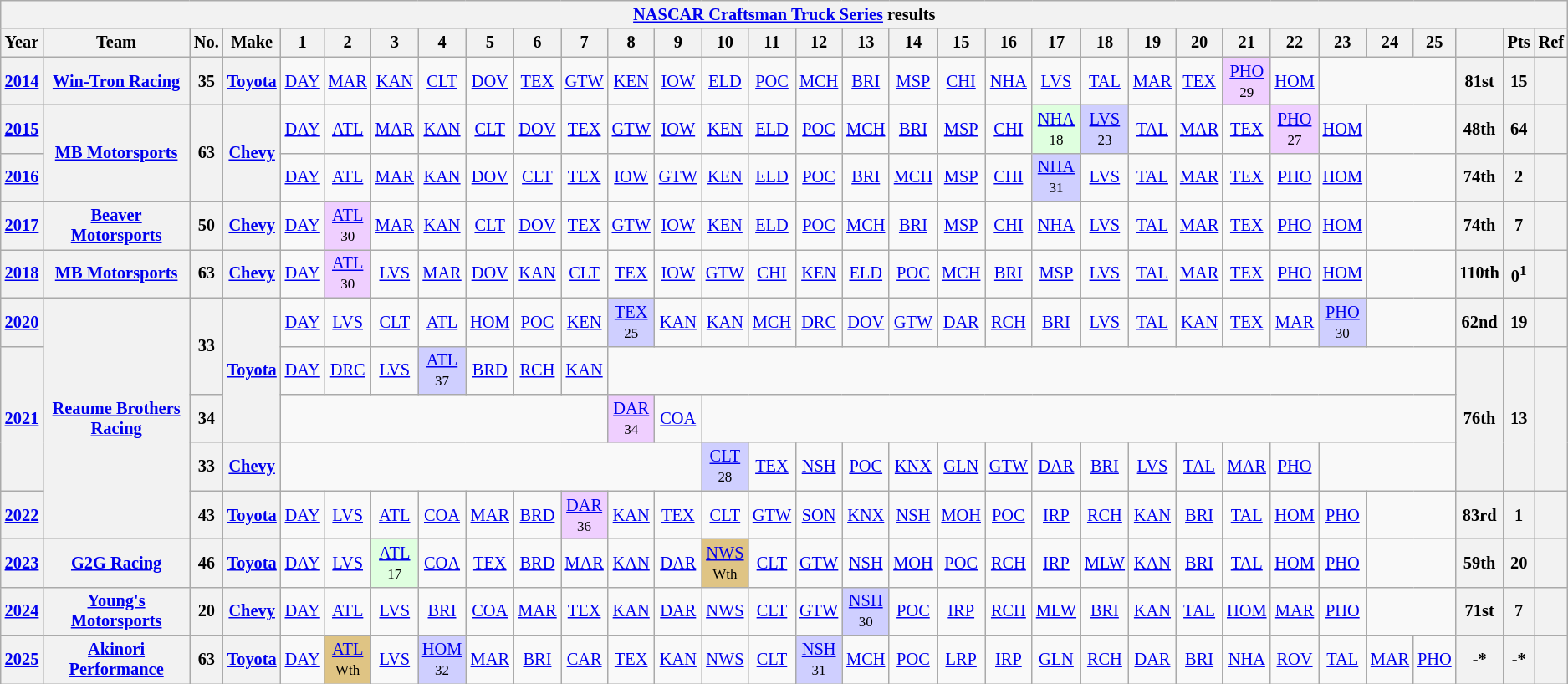<table class="wikitable" style="text-align:center; font-size:85%">
<tr>
<th colspan=32><a href='#'>NASCAR Craftsman Truck Series</a> results</th>
</tr>
<tr>
<th>Year</th>
<th>Team</th>
<th>No.</th>
<th>Make</th>
<th>1</th>
<th>2</th>
<th>3</th>
<th>4</th>
<th>5</th>
<th>6</th>
<th>7</th>
<th>8</th>
<th>9</th>
<th>10</th>
<th>11</th>
<th>12</th>
<th>13</th>
<th>14</th>
<th>15</th>
<th>16</th>
<th>17</th>
<th>18</th>
<th>19</th>
<th>20</th>
<th>21</th>
<th>22</th>
<th>23</th>
<th>24</th>
<th>25</th>
<th></th>
<th>Pts</th>
<th>Ref</th>
</tr>
<tr>
<th><a href='#'>2014</a></th>
<th><a href='#'>Win-Tron Racing</a></th>
<th>35</th>
<th><a href='#'>Toyota</a></th>
<td><a href='#'>DAY</a></td>
<td><a href='#'>MAR</a></td>
<td><a href='#'>KAN</a></td>
<td><a href='#'>CLT</a></td>
<td><a href='#'>DOV</a></td>
<td><a href='#'>TEX</a></td>
<td><a href='#'>GTW</a></td>
<td><a href='#'>KEN</a></td>
<td><a href='#'>IOW</a></td>
<td><a href='#'>ELD</a></td>
<td><a href='#'>POC</a></td>
<td><a href='#'>MCH</a></td>
<td><a href='#'>BRI</a></td>
<td><a href='#'>MSP</a></td>
<td><a href='#'>CHI</a></td>
<td><a href='#'>NHA</a></td>
<td><a href='#'>LVS</a></td>
<td><a href='#'>TAL</a></td>
<td><a href='#'>MAR</a></td>
<td><a href='#'>TEX</a></td>
<td style="background:#EFCFFF;"><a href='#'>PHO</a><br><small>29</small></td>
<td><a href='#'>HOM</a></td>
<td colspan=3></td>
<th>81st</th>
<th>15</th>
<th></th>
</tr>
<tr>
<th><a href='#'>2015</a></th>
<th rowspan=2><a href='#'>MB Motorsports</a></th>
<th rowspan=2>63</th>
<th rowspan=2><a href='#'>Chevy</a></th>
<td><a href='#'>DAY</a></td>
<td><a href='#'>ATL</a></td>
<td><a href='#'>MAR</a></td>
<td><a href='#'>KAN</a></td>
<td><a href='#'>CLT</a></td>
<td><a href='#'>DOV</a></td>
<td><a href='#'>TEX</a></td>
<td><a href='#'>GTW</a></td>
<td><a href='#'>IOW</a></td>
<td><a href='#'>KEN</a></td>
<td><a href='#'>ELD</a></td>
<td><a href='#'>POC</a></td>
<td><a href='#'>MCH</a></td>
<td><a href='#'>BRI</a></td>
<td><a href='#'>MSP</a></td>
<td><a href='#'>CHI</a></td>
<td style="background:#DFFFDF;"><a href='#'>NHA</a><br><small>18</small></td>
<td style="background:#CFCFFF;"><a href='#'>LVS</a><br><small>23</small></td>
<td><a href='#'>TAL</a></td>
<td><a href='#'>MAR</a></td>
<td><a href='#'>TEX</a></td>
<td style="background:#EFCFFF;"><a href='#'>PHO</a><br><small>27</small></td>
<td><a href='#'>HOM</a></td>
<td colspan=2></td>
<th>48th</th>
<th>64</th>
<th></th>
</tr>
<tr>
<th><a href='#'>2016</a></th>
<td><a href='#'>DAY</a></td>
<td><a href='#'>ATL</a></td>
<td><a href='#'>MAR</a></td>
<td><a href='#'>KAN</a></td>
<td><a href='#'>DOV</a></td>
<td><a href='#'>CLT</a></td>
<td><a href='#'>TEX</a></td>
<td><a href='#'>IOW</a></td>
<td><a href='#'>GTW</a></td>
<td><a href='#'>KEN</a></td>
<td><a href='#'>ELD</a></td>
<td><a href='#'>POC</a></td>
<td><a href='#'>BRI</a></td>
<td><a href='#'>MCH</a></td>
<td><a href='#'>MSP</a></td>
<td><a href='#'>CHI</a></td>
<td style="background:#CFCFFF;"><a href='#'>NHA</a><br><small>31</small></td>
<td><a href='#'>LVS</a></td>
<td><a href='#'>TAL</a></td>
<td><a href='#'>MAR</a></td>
<td><a href='#'>TEX</a></td>
<td><a href='#'>PHO</a></td>
<td><a href='#'>HOM</a></td>
<td colspan=2></td>
<th>74th</th>
<th>2</th>
<th></th>
</tr>
<tr>
<th><a href='#'>2017</a></th>
<th><a href='#'>Beaver Motorsports</a></th>
<th>50</th>
<th><a href='#'>Chevy</a></th>
<td><a href='#'>DAY</a></td>
<td style="background:#EFCFFF;"><a href='#'>ATL</a><br><small>30</small></td>
<td><a href='#'>MAR</a></td>
<td><a href='#'>KAN</a></td>
<td><a href='#'>CLT</a></td>
<td><a href='#'>DOV</a></td>
<td><a href='#'>TEX</a></td>
<td><a href='#'>GTW</a></td>
<td><a href='#'>IOW</a></td>
<td><a href='#'>KEN</a></td>
<td><a href='#'>ELD</a></td>
<td><a href='#'>POC</a></td>
<td><a href='#'>MCH</a></td>
<td><a href='#'>BRI</a></td>
<td><a href='#'>MSP</a></td>
<td><a href='#'>CHI</a></td>
<td><a href='#'>NHA</a></td>
<td><a href='#'>LVS</a></td>
<td><a href='#'>TAL</a></td>
<td><a href='#'>MAR</a></td>
<td><a href='#'>TEX</a></td>
<td><a href='#'>PHO</a></td>
<td><a href='#'>HOM</a></td>
<td colspan=2></td>
<th>74th</th>
<th>7</th>
<th></th>
</tr>
<tr>
<th><a href='#'>2018</a></th>
<th><a href='#'>MB Motorsports</a></th>
<th>63</th>
<th><a href='#'>Chevy</a></th>
<td><a href='#'>DAY</a></td>
<td style="background:#EFCFFF;"><a href='#'>ATL</a><br><small>30</small></td>
<td><a href='#'>LVS</a></td>
<td><a href='#'>MAR</a></td>
<td><a href='#'>DOV</a></td>
<td><a href='#'>KAN</a></td>
<td><a href='#'>CLT</a></td>
<td><a href='#'>TEX</a></td>
<td><a href='#'>IOW</a></td>
<td><a href='#'>GTW</a></td>
<td><a href='#'>CHI</a></td>
<td><a href='#'>KEN</a></td>
<td><a href='#'>ELD</a></td>
<td><a href='#'>POC</a></td>
<td><a href='#'>MCH</a></td>
<td><a href='#'>BRI</a></td>
<td><a href='#'>MSP</a></td>
<td><a href='#'>LVS</a></td>
<td><a href='#'>TAL</a></td>
<td><a href='#'>MAR</a></td>
<td><a href='#'>TEX</a></td>
<td><a href='#'>PHO</a></td>
<td><a href='#'>HOM</a></td>
<td colspan=2></td>
<th>110th</th>
<th>0<sup>1</sup></th>
<th></th>
</tr>
<tr>
<th><a href='#'>2020</a></th>
<th rowspan=5><a href='#'>Reaume Brothers Racing</a></th>
<th rowspan=2>33</th>
<th rowspan=3><a href='#'>Toyota</a></th>
<td><a href='#'>DAY</a></td>
<td><a href='#'>LVS</a></td>
<td><a href='#'>CLT</a></td>
<td><a href='#'>ATL</a></td>
<td><a href='#'>HOM</a></td>
<td><a href='#'>POC</a></td>
<td><a href='#'>KEN</a></td>
<td style="background:#CFCFFF;"><a href='#'>TEX</a><br><small>25</small></td>
<td><a href='#'>KAN</a></td>
<td><a href='#'>KAN</a></td>
<td><a href='#'>MCH</a></td>
<td><a href='#'>DRC</a></td>
<td><a href='#'>DOV</a></td>
<td><a href='#'>GTW</a></td>
<td><a href='#'>DAR</a></td>
<td><a href='#'>RCH</a></td>
<td><a href='#'>BRI</a></td>
<td><a href='#'>LVS</a></td>
<td><a href='#'>TAL</a></td>
<td><a href='#'>KAN</a></td>
<td><a href='#'>TEX</a></td>
<td><a href='#'>MAR</a></td>
<td style="background:#CFCFFF;"><a href='#'>PHO</a><br><small>30</small></td>
<td colspan=2></td>
<th>62nd</th>
<th>19</th>
<th></th>
</tr>
<tr>
<th rowspan=3><a href='#'>2021</a></th>
<td><a href='#'>DAY</a></td>
<td><a href='#'>DRC</a></td>
<td><a href='#'>LVS</a></td>
<td style="background:#CFCFFF;"><a href='#'>ATL</a><br><small>37</small></td>
<td><a href='#'>BRD</a></td>
<td><a href='#'>RCH</a></td>
<td><a href='#'>KAN</a></td>
<td colspan=18></td>
<th rowspan=3>76th</th>
<th rowspan=3>13</th>
<th rowspan=3></th>
</tr>
<tr>
<th>34</th>
<td colspan=7></td>
<td style="background:#EFCFFF;"><a href='#'>DAR</a><br><small>34</small></td>
<td><a href='#'>COA</a></td>
<td colspan=16></td>
</tr>
<tr>
<th>33</th>
<th><a href='#'>Chevy</a></th>
<td colspan=9></td>
<td style="background:#CFCFFF;"><a href='#'>CLT</a><br><small>28</small></td>
<td><a href='#'>TEX</a></td>
<td><a href='#'>NSH</a></td>
<td><a href='#'>POC</a></td>
<td><a href='#'>KNX</a></td>
<td><a href='#'>GLN</a></td>
<td><a href='#'>GTW</a></td>
<td><a href='#'>DAR</a></td>
<td><a href='#'>BRI</a></td>
<td><a href='#'>LVS</a></td>
<td><a href='#'>TAL</a></td>
<td><a href='#'>MAR</a></td>
<td><a href='#'>PHO</a></td>
<td colspan=3></td>
</tr>
<tr>
<th><a href='#'>2022</a></th>
<th>43</th>
<th><a href='#'>Toyota</a></th>
<td><a href='#'>DAY</a></td>
<td><a href='#'>LVS</a></td>
<td><a href='#'>ATL</a></td>
<td><a href='#'>COA</a></td>
<td><a href='#'>MAR</a></td>
<td><a href='#'>BRD</a></td>
<td style="background:#EFCFFF;"><a href='#'>DAR</a><br><small>36</small></td>
<td><a href='#'>KAN</a></td>
<td><a href='#'>TEX</a></td>
<td><a href='#'>CLT</a></td>
<td><a href='#'>GTW</a></td>
<td><a href='#'>SON</a></td>
<td><a href='#'>KNX</a></td>
<td><a href='#'>NSH</a></td>
<td><a href='#'>MOH</a></td>
<td><a href='#'>POC</a></td>
<td><a href='#'>IRP</a></td>
<td><a href='#'>RCH</a></td>
<td><a href='#'>KAN</a></td>
<td><a href='#'>BRI</a></td>
<td><a href='#'>TAL</a></td>
<td><a href='#'>HOM</a></td>
<td><a href='#'>PHO</a></td>
<td colspan=2></td>
<th>83rd</th>
<th>1</th>
<th></th>
</tr>
<tr>
<th><a href='#'>2023</a></th>
<th><a href='#'>G2G Racing</a></th>
<th>46</th>
<th><a href='#'>Toyota</a></th>
<td><a href='#'>DAY</a></td>
<td><a href='#'>LVS</a></td>
<td style="background:#DFFFDF;"><a href='#'>ATL</a><br><small>17</small></td>
<td><a href='#'>COA</a></td>
<td><a href='#'>TEX</a></td>
<td><a href='#'>BRD</a></td>
<td><a href='#'>MAR</a></td>
<td><a href='#'>KAN</a></td>
<td><a href='#'>DAR</a></td>
<td style="background:#DFC484;"><a href='#'>NWS</a><br><small>Wth</small></td>
<td><a href='#'>CLT</a></td>
<td><a href='#'>GTW</a></td>
<td><a href='#'>NSH</a></td>
<td><a href='#'>MOH</a></td>
<td><a href='#'>POC</a></td>
<td><a href='#'>RCH</a></td>
<td><a href='#'>IRP</a></td>
<td><a href='#'>MLW</a></td>
<td><a href='#'>KAN</a></td>
<td><a href='#'>BRI</a></td>
<td><a href='#'>TAL</a></td>
<td><a href='#'>HOM</a></td>
<td><a href='#'>PHO</a></td>
<td colspan=2></td>
<th>59th</th>
<th>20</th>
<th></th>
</tr>
<tr>
<th><a href='#'>2024</a></th>
<th><a href='#'>Young's Motorsports</a></th>
<th>20</th>
<th><a href='#'>Chevy</a></th>
<td><a href='#'>DAY</a></td>
<td><a href='#'>ATL</a></td>
<td><a href='#'>LVS</a></td>
<td><a href='#'>BRI</a></td>
<td><a href='#'>COA</a></td>
<td><a href='#'>MAR</a></td>
<td><a href='#'>TEX</a></td>
<td><a href='#'>KAN</a></td>
<td><a href='#'>DAR</a></td>
<td><a href='#'>NWS</a></td>
<td><a href='#'>CLT</a></td>
<td><a href='#'>GTW</a></td>
<td style="background:#CFCFFF;"><a href='#'>NSH</a><br><small>30</small></td>
<td><a href='#'>POC</a></td>
<td><a href='#'>IRP</a></td>
<td><a href='#'>RCH</a></td>
<td><a href='#'>MLW</a></td>
<td><a href='#'>BRI</a></td>
<td><a href='#'>KAN</a></td>
<td><a href='#'>TAL</a></td>
<td><a href='#'>HOM</a></td>
<td><a href='#'>MAR</a></td>
<td><a href='#'>PHO</a></td>
<td colspan=2></td>
<th>71st</th>
<th>7</th>
<th></th>
</tr>
<tr>
<th><a href='#'>2025</a></th>
<th><a href='#'>Akinori Performance</a></th>
<th>63</th>
<th><a href='#'>Toyota</a></th>
<td><a href='#'>DAY</a></td>
<td style="background:#DFC484;"><a href='#'>ATL</a><br><small>Wth</small></td>
<td><a href='#'>LVS</a></td>
<td style="background:#CFCFFF;"><a href='#'>HOM</a><br><small>32</small></td>
<td><a href='#'>MAR</a></td>
<td><a href='#'>BRI</a></td>
<td><a href='#'>CAR</a></td>
<td><a href='#'>TEX</a></td>
<td><a href='#'>KAN</a></td>
<td><a href='#'>NWS</a></td>
<td><a href='#'>CLT</a></td>
<td style="background:#CFCFFF;"><a href='#'>NSH</a><br><small>31</small></td>
<td><a href='#'>MCH</a></td>
<td><a href='#'>POC</a></td>
<td><a href='#'>LRP</a></td>
<td><a href='#'>IRP</a></td>
<td><a href='#'>GLN</a></td>
<td><a href='#'>RCH</a></td>
<td><a href='#'>DAR</a></td>
<td><a href='#'>BRI</a></td>
<td><a href='#'>NHA</a></td>
<td><a href='#'>ROV</a></td>
<td><a href='#'>TAL</a></td>
<td><a href='#'>MAR</a></td>
<td><a href='#'>PHO</a></td>
<th>-*</th>
<th>-*</th>
<th></th>
</tr>
</table>
